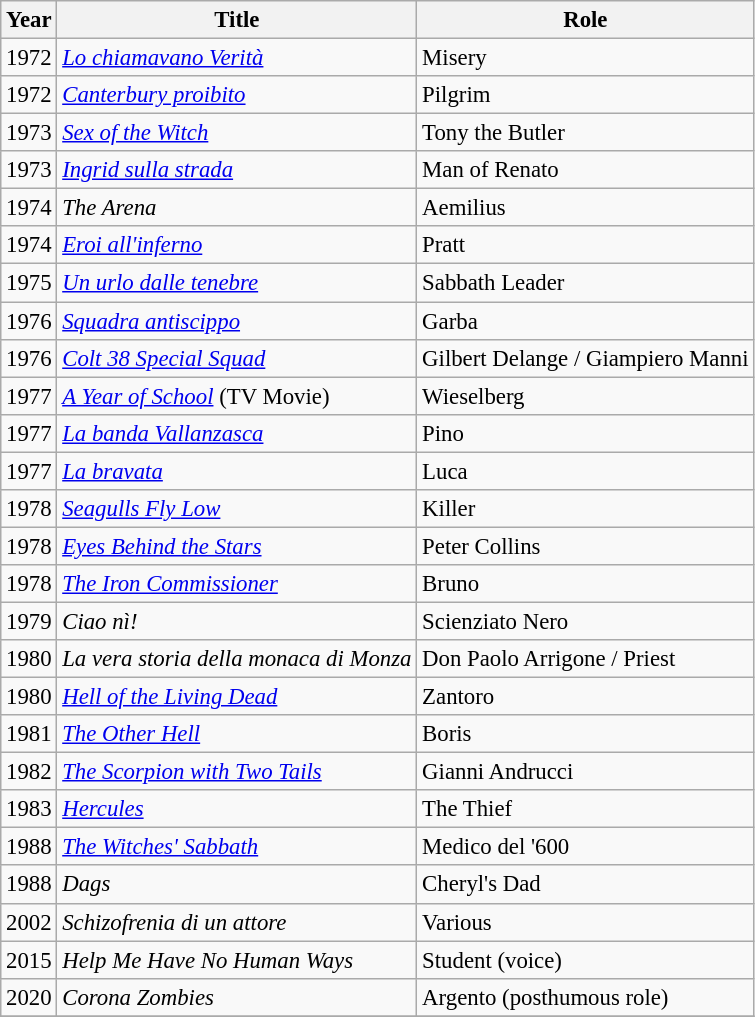<table class="wikitable" style="font-size: 95%;">
<tr>
<th>Year</th>
<th>Title</th>
<th>Role</th>
</tr>
<tr>
<td>1972</td>
<td><em><a href='#'>Lo chiamavano Verità</a></em></td>
<td>Misery</td>
</tr>
<tr>
<td>1972</td>
<td><em><a href='#'>Canterbury proibito</a></em></td>
<td>Pilgrim</td>
</tr>
<tr>
<td>1973</td>
<td><em><a href='#'>Sex of the Witch</a></em></td>
<td>Tony the Butler</td>
</tr>
<tr>
<td>1973</td>
<td><em><a href='#'>Ingrid sulla strada</a></em></td>
<td>Man of Renato</td>
</tr>
<tr>
<td>1974</td>
<td><em>The Arena</em></td>
<td>Aemilius</td>
</tr>
<tr>
<td>1974</td>
<td><em><a href='#'>Eroi all'inferno</a></em></td>
<td>Pratt</td>
</tr>
<tr>
<td>1975</td>
<td><em><a href='#'>Un urlo dalle tenebre</a></em></td>
<td>Sabbath Leader</td>
</tr>
<tr>
<td>1976</td>
<td><em><a href='#'>Squadra antiscippo</a></em></td>
<td>Garba</td>
</tr>
<tr>
<td>1976</td>
<td><em><a href='#'>Colt 38 Special Squad</a></em></td>
<td>Gilbert Delange / Giampiero Manni</td>
</tr>
<tr>
<td>1977</td>
<td><em><a href='#'>A Year of School</a></em> (TV Movie)</td>
<td>Wieselberg</td>
</tr>
<tr>
<td>1977</td>
<td><em><a href='#'>La banda Vallanzasca</a></em></td>
<td>Pino</td>
</tr>
<tr>
<td>1977</td>
<td><em><a href='#'>La bravata</a></em></td>
<td>Luca</td>
</tr>
<tr>
<td>1978</td>
<td><em><a href='#'>Seagulls Fly Low</a></em></td>
<td>Killer</td>
</tr>
<tr>
<td>1978</td>
<td><em><a href='#'>Eyes Behind the Stars</a></em></td>
<td>Peter Collins</td>
</tr>
<tr>
<td>1978</td>
<td><em><a href='#'>The Iron Commissioner</a></em></td>
<td>Bruno</td>
</tr>
<tr>
<td>1979</td>
<td><em>Ciao nì!</em></td>
<td>Scienziato Nero</td>
</tr>
<tr>
<td>1980</td>
<td><em>La vera storia della monaca di Monza</em></td>
<td>Don Paolo Arrigone / Priest</td>
</tr>
<tr>
<td>1980</td>
<td><em><a href='#'>Hell of the Living Dead</a></em></td>
<td>Zantoro</td>
</tr>
<tr>
<td>1981</td>
<td><em><a href='#'>The Other Hell</a></em></td>
<td>Boris</td>
</tr>
<tr>
<td>1982</td>
<td><em><a href='#'>The Scorpion with Two Tails</a></em></td>
<td>Gianni Andrucci</td>
</tr>
<tr>
<td>1983</td>
<td><em><a href='#'>Hercules</a></em></td>
<td>The Thief</td>
</tr>
<tr>
<td>1988</td>
<td><em><a href='#'>The Witches' Sabbath</a></em></td>
<td>Medico del '600</td>
</tr>
<tr>
<td>1988</td>
<td><em>Dags</em></td>
<td>Cheryl's Dad</td>
</tr>
<tr>
<td>2002</td>
<td><em>Schizofrenia di un attore</em></td>
<td>Various</td>
</tr>
<tr>
<td>2015</td>
<td><em>Help Me Have No Human Ways</em></td>
<td>Student (voice)</td>
</tr>
<tr>
<td>2020</td>
<td><em>Corona Zombies</em></td>
<td>Argento (posthumous role)</td>
</tr>
<tr>
</tr>
</table>
